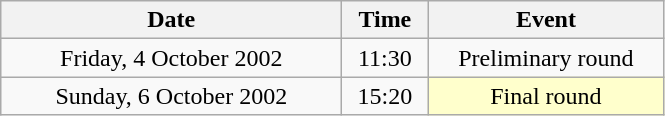<table class = "wikitable" style="text-align:center;">
<tr>
<th width=220>Date</th>
<th width=50>Time</th>
<th width=150>Event</th>
</tr>
<tr>
<td>Friday, 4 October 2002</td>
<td>11:30</td>
<td>Preliminary round</td>
</tr>
<tr>
<td>Sunday, 6 October 2002</td>
<td>15:20</td>
<td bgcolor=ffffcc>Final round</td>
</tr>
</table>
